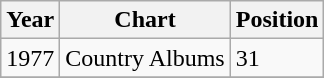<table class="wikitable">
<tr>
<th align="left">Year</th>
<th align="left">Chart</th>
<th align="left">Position</th>
</tr>
<tr>
<td align="left">1977</td>
<td align="left">Country Albums</td>
<td align="left">31</td>
</tr>
<tr>
</tr>
</table>
